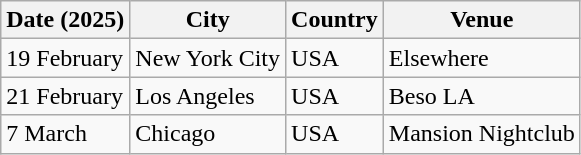<table class="wikitable">
<tr>
<th>Date (2025)</th>
<th>City</th>
<th>Country</th>
<th>Venue</th>
</tr>
<tr>
<td>19 February</td>
<td>New York City</td>
<td>USA</td>
<td>Elsewhere</td>
</tr>
<tr>
<td>21 February</td>
<td>Los Angeles</td>
<td>USA</td>
<td>Beso LA</td>
</tr>
<tr>
<td>7 March</td>
<td>Chicago</td>
<td>USA</td>
<td>Mansion Nightclub</td>
</tr>
</table>
